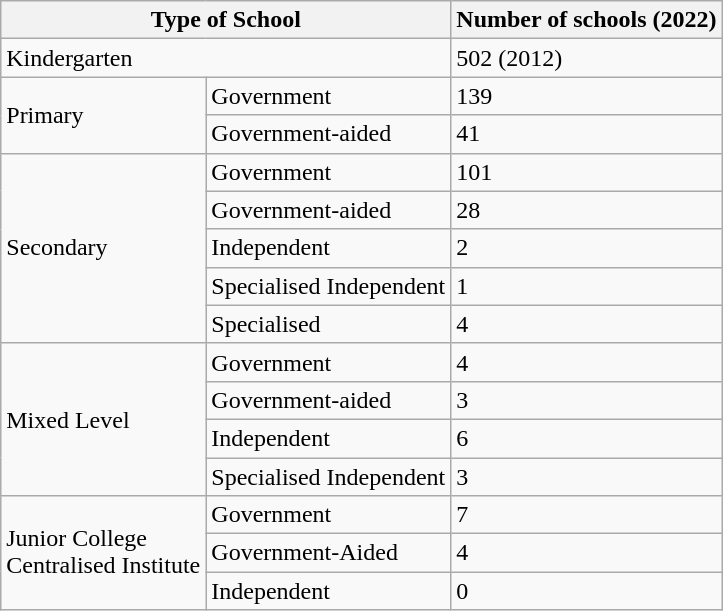<table class="wikitable">
<tr ->
<th colspan="2">Type of School</th>
<th>Number of schools (2022)</th>
</tr>
<tr ->
<td colspan="2">Kindergarten</td>
<td>502 (2012)</td>
</tr>
<tr ->
<td rowspan="2">Primary</td>
<td>Government</td>
<td>139</td>
</tr>
<tr ->
<td>Government-aided</td>
<td>41</td>
</tr>
<tr ->
<td rowspan="5">Secondary</td>
<td>Government</td>
<td>101</td>
</tr>
<tr ->
<td>Government-aided</td>
<td>28</td>
</tr>
<tr ->
<td>Independent</td>
<td>2</td>
</tr>
<tr ->
<td>Specialised Independent</td>
<td>1</td>
</tr>
<tr ->
<td>Specialised</td>
<td>4</td>
</tr>
<tr ->
<td rowspan="4">Mixed Level</td>
<td>Government</td>
<td>4</td>
</tr>
<tr ->
<td>Government-aided</td>
<td>3</td>
</tr>
<tr ->
<td>Independent</td>
<td>6</td>
</tr>
<tr ->
<td>Specialised Independent</td>
<td>3</td>
</tr>
<tr ->
<td rowspan="3">Junior College<br>Centralised Institute</td>
<td>Government</td>
<td>7</td>
</tr>
<tr ->
<td>Government-Aided</td>
<td>4</td>
</tr>
<tr ->
<td>Independent</td>
<td>0</td>
</tr>
</table>
